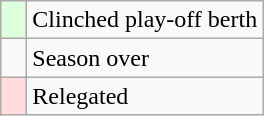<table class="wikitable">
<tr>
<td width=10px  bgcolor=#dfd></td>
<td>Clinched play-off berth</td>
</tr>
<tr>
<td width=10px  bgcolor=></td>
<td>Season over</td>
</tr>
<tr>
<td width=10px  bgcolor=#fdd></td>
<td>Relegated</td>
</tr>
</table>
